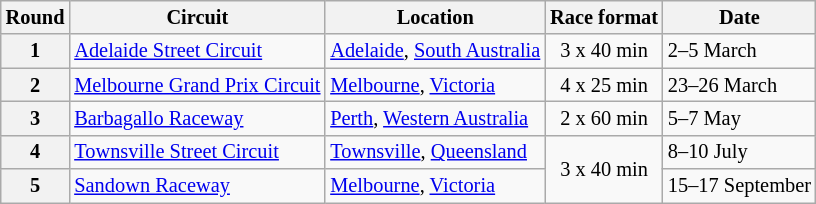<table class="wikitable" style="font-size: 85%">
<tr>
<th>Round</th>
<th>Circuit</th>
<th>Location</th>
<th>Race format</th>
<th>Date</th>
</tr>
<tr>
<th>1</th>
<td><a href='#'>Adelaide Street Circuit</a></td>
<td><a href='#'>Adelaide</a>, <a href='#'>South Australia</a></td>
<td align=center>3 x 40 min</td>
<td>2–5 March</td>
</tr>
<tr>
<th>2</th>
<td><a href='#'>Melbourne Grand Prix Circuit</a></td>
<td><a href='#'>Melbourne</a>, <a href='#'>Victoria</a></td>
<td align=center>4 x 25 min</td>
<td>23–26 March</td>
</tr>
<tr>
<th>3</th>
<td><a href='#'>Barbagallo Raceway</a></td>
<td><a href='#'>Perth</a>, <a href='#'>Western Australia</a></td>
<td align=center>2 x 60 min</td>
<td>5–7 May</td>
</tr>
<tr>
<th>4</th>
<td><a href='#'>Townsville Street Circuit</a></td>
<td><a href='#'>Townsville</a>, <a href='#'>Queensland</a></td>
<td rowspan=2 align=center>3 x 40 min</td>
<td>8–10 July</td>
</tr>
<tr>
<th>5</th>
<td><a href='#'>Sandown Raceway</a></td>
<td><a href='#'>Melbourne</a>, <a href='#'>Victoria</a></td>
<td>15–17 September</td>
</tr>
</table>
